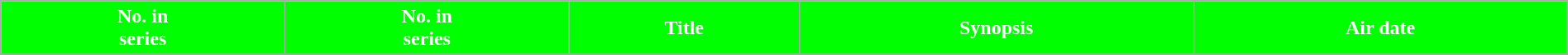<table class="wikitable plainrowheaders" style="width:100%;">
<tr style="color:white">
<th style="background: #00FF00;">No. in<br>series</th>
<th style="background: #00FF00;">No. in<br>series</th>
<th style="background: #00FF00;">Title</th>
<th style="background: #00FF00;">Synopsis</th>
<th style="background: #00FF00;">Air date</th>
</tr>
<tr>
</tr>
</table>
